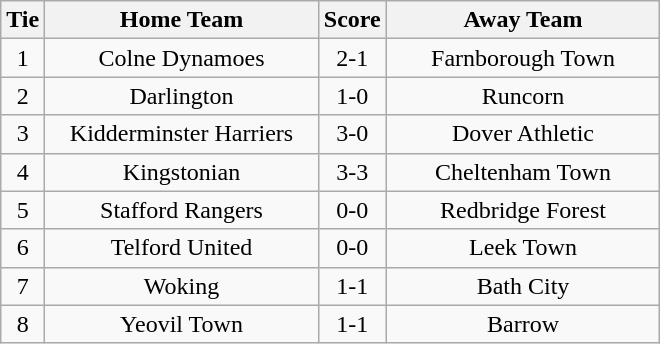<table class="wikitable" style="text-align:center;">
<tr>
<th width=20>Tie</th>
<th width=175>Home Team</th>
<th width=20>Score</th>
<th width=175>Away Team</th>
</tr>
<tr>
<td>1</td>
<td>Colne Dynamoes</td>
<td>2-1</td>
<td>Farnborough Town</td>
</tr>
<tr>
<td>2</td>
<td>Darlington</td>
<td>1-0</td>
<td>Runcorn</td>
</tr>
<tr>
<td>3</td>
<td>Kidderminster Harriers</td>
<td>3-0</td>
<td>Dover Athletic</td>
</tr>
<tr>
<td>4</td>
<td>Kingstonian</td>
<td>3-3</td>
<td>Cheltenham Town</td>
</tr>
<tr>
<td>5</td>
<td>Stafford Rangers</td>
<td>0-0</td>
<td>Redbridge Forest</td>
</tr>
<tr>
<td>6</td>
<td>Telford United</td>
<td>0-0</td>
<td>Leek Town</td>
</tr>
<tr>
<td>7</td>
<td>Woking</td>
<td>1-1</td>
<td>Bath City</td>
</tr>
<tr>
<td>8</td>
<td>Yeovil Town</td>
<td>1-1</td>
<td>Barrow</td>
</tr>
</table>
